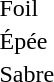<table>
<tr>
<td>Foil</td>
<td></td>
<td></td>
<td><br></td>
</tr>
<tr>
<td>Épée</td>
<td></td>
<td></td>
<td><br></td>
</tr>
<tr>
<td>Sabre</td>
<td></td>
<td></td>
<td><br></td>
</tr>
</table>
